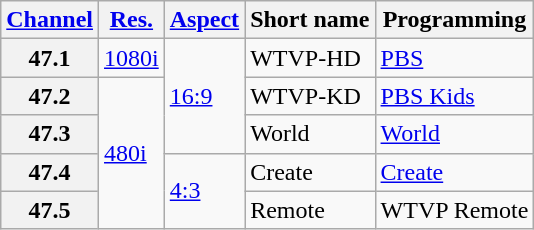<table class="wikitable">
<tr>
<th scope = "col"><a href='#'>Channel</a></th>
<th scope = "col"><a href='#'>Res.</a></th>
<th scope = "col"><a href='#'>Aspect</a></th>
<th scope = "col">Short name</th>
<th scope = "col">Programming</th>
</tr>
<tr>
<th scope = "row">47.1</th>
<td><a href='#'>1080i</a></td>
<td rowspan=3><a href='#'>16:9</a></td>
<td>WTVP-HD</td>
<td><a href='#'>PBS</a></td>
</tr>
<tr>
<th scope = "row">47.2</th>
<td rowspan=4><a href='#'>480i</a></td>
<td>WTVP-KD</td>
<td><a href='#'>PBS Kids</a></td>
</tr>
<tr>
<th scope = "row">47.3</th>
<td>World</td>
<td><a href='#'>World</a></td>
</tr>
<tr>
<th scope = "row">47.4</th>
<td rowspan=2><a href='#'>4:3</a></td>
<td>Create</td>
<td><a href='#'>Create</a></td>
</tr>
<tr>
<th scope = "row">47.5</th>
<td>Remote</td>
<td>WTVP Remote</td>
</tr>
</table>
